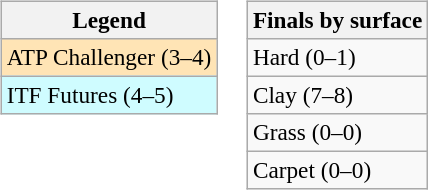<table>
<tr valign=top>
<td><br><table class=wikitable style=font-size:97%>
<tr>
<th>Legend</th>
</tr>
<tr bgcolor=moccasin>
<td>ATP Challenger (3–4)</td>
</tr>
<tr bgcolor=cffcff>
<td>ITF Futures (4–5)</td>
</tr>
</table>
</td>
<td><br><table class=wikitable style=font-size:97%>
<tr>
<th>Finals by surface</th>
</tr>
<tr>
<td>Hard (0–1)</td>
</tr>
<tr>
<td>Clay (7–8)</td>
</tr>
<tr>
<td>Grass (0–0)</td>
</tr>
<tr>
<td>Carpet (0–0)</td>
</tr>
</table>
</td>
</tr>
</table>
